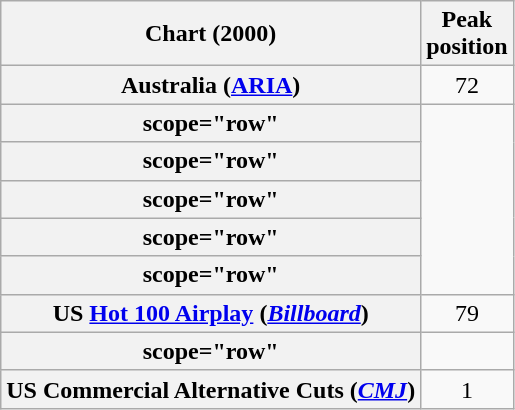<table class="wikitable sortable plainrowheaders" style="text-align:center">
<tr>
<th scope="col">Chart (2000)</th>
<th scope="col">Peak<br>position</th>
</tr>
<tr>
<th scope="row">Australia (<a href='#'>ARIA</a>)</th>
<td>72</td>
</tr>
<tr>
<th>scope="row"</th>
</tr>
<tr>
<th>scope="row"</th>
</tr>
<tr>
<th>scope="row"</th>
</tr>
<tr>
<th>scope="row"</th>
</tr>
<tr>
<th>scope="row"</th>
</tr>
<tr>
<th scope="row">US <a href='#'>Hot 100 Airplay</a> (<em><a href='#'>Billboard</a></em>)</th>
<td>79</td>
</tr>
<tr>
<th>scope="row"</th>
</tr>
<tr>
<th scope="row">US Commercial Alternative Cuts (<em><a href='#'>CMJ</a></em>)</th>
<td>1</td>
</tr>
</table>
